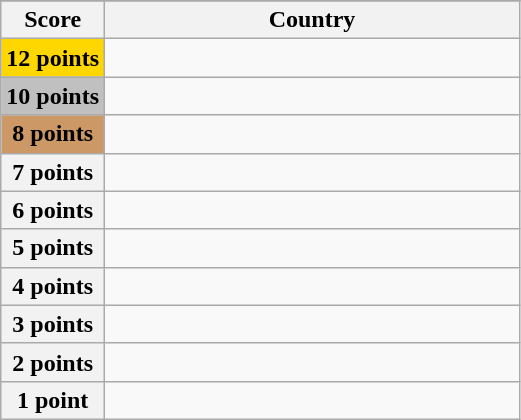<table class="wikitable">
<tr>
</tr>
<tr>
<th scope="col" width="20%">Score</th>
<th scope="col">Country</th>
</tr>
<tr>
<th scope="row" style="background:gold">12 points</th>
<td></td>
</tr>
<tr>
<th scope="row" style="background:silver">10 points</th>
<td></td>
</tr>
<tr>
<th scope="row" style="background:#CC9966">8 points</th>
<td></td>
</tr>
<tr>
<th scope="row">7 points</th>
<td></td>
</tr>
<tr>
<th scope="row">6 points</th>
<td></td>
</tr>
<tr>
<th scope="row">5 points</th>
<td></td>
</tr>
<tr>
<th scope="row">4 points</th>
<td></td>
</tr>
<tr>
<th scope="row">3 points</th>
<td></td>
</tr>
<tr>
<th scope="row">2 points</th>
<td></td>
</tr>
<tr>
<th scope="row">1 point</th>
<td></td>
</tr>
</table>
